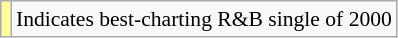<table class="wikitable" style="font-size:90%;">
<tr>
<td style="background-color:#FFFF99"></td>
<td>Indicates best-charting R&B single of 2000</td>
</tr>
</table>
